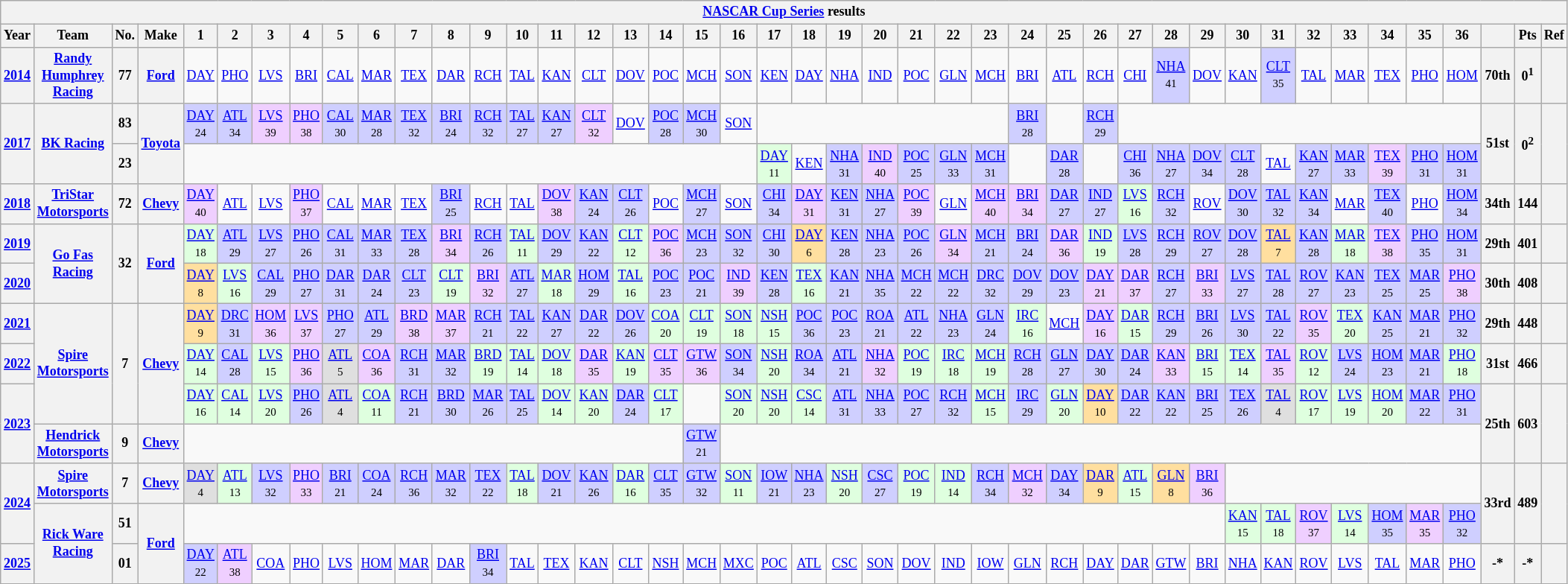<table class="wikitable" style="text-align:center; font-size:75%">
<tr>
<th colspan=43><a href='#'>NASCAR Cup Series</a> results</th>
</tr>
<tr>
<th>Year</th>
<th>Team</th>
<th>No.</th>
<th>Make</th>
<th>1</th>
<th>2</th>
<th>3</th>
<th>4</th>
<th>5</th>
<th>6</th>
<th>7</th>
<th>8</th>
<th>9</th>
<th>10</th>
<th>11</th>
<th>12</th>
<th>13</th>
<th>14</th>
<th>15</th>
<th>16</th>
<th>17</th>
<th>18</th>
<th>19</th>
<th>20</th>
<th>21</th>
<th>22</th>
<th>23</th>
<th>24</th>
<th>25</th>
<th>26</th>
<th>27</th>
<th>28</th>
<th>29</th>
<th>30</th>
<th>31</th>
<th>32</th>
<th>33</th>
<th>34</th>
<th>35</th>
<th>36</th>
<th></th>
<th>Pts</th>
<th>Ref</th>
</tr>
<tr>
<th><a href='#'>2014</a></th>
<th><a href='#'>Randy Humphrey Racing</a></th>
<th>77</th>
<th><a href='#'>Ford</a></th>
<td><a href='#'>DAY</a></td>
<td><a href='#'>PHO</a></td>
<td><a href='#'>LVS</a></td>
<td><a href='#'>BRI</a></td>
<td><a href='#'>CAL</a></td>
<td><a href='#'>MAR</a></td>
<td><a href='#'>TEX</a></td>
<td><a href='#'>DAR</a></td>
<td><a href='#'>RCH</a></td>
<td><a href='#'>TAL</a></td>
<td><a href='#'>KAN</a></td>
<td><a href='#'>CLT</a></td>
<td><a href='#'>DOV</a></td>
<td><a href='#'>POC</a></td>
<td><a href='#'>MCH</a></td>
<td><a href='#'>SON</a></td>
<td><a href='#'>KEN</a></td>
<td><a href='#'>DAY</a></td>
<td><a href='#'>NHA</a></td>
<td><a href='#'>IND</a></td>
<td><a href='#'>POC</a></td>
<td><a href='#'>GLN</a></td>
<td><a href='#'>MCH</a></td>
<td><a href='#'>BRI</a></td>
<td><a href='#'>ATL</a></td>
<td><a href='#'>RCH</a></td>
<td><a href='#'>CHI</a></td>
<td style="background:#CFCFFF;"><a href='#'>NHA</a><br><small>41</small></td>
<td><a href='#'>DOV</a></td>
<td><a href='#'>KAN</a></td>
<td style="background:#CFCFFF;"><a href='#'>CLT</a><br><small>35</small></td>
<td><a href='#'>TAL</a></td>
<td><a href='#'>MAR</a></td>
<td><a href='#'>TEX</a></td>
<td><a href='#'>PHO</a></td>
<td><a href='#'>HOM</a></td>
<th>70th</th>
<th>0<sup>1</sup></th>
<th></th>
</tr>
<tr>
<th rowspan=2><a href='#'>2017</a></th>
<th rowspan=2><a href='#'>BK Racing</a></th>
<th>83</th>
<th rowspan=2><a href='#'>Toyota</a></th>
<td style="background:#CFCFFF;"><a href='#'>DAY</a><br><small>24</small></td>
<td style="background:#CFCFFF;"><a href='#'>ATL</a><br><small>34</small></td>
<td style="background:#EFCFFF;"><a href='#'>LVS</a><br><small>39</small></td>
<td style="background:#EFCFFF;"><a href='#'>PHO</a><br><small>38</small></td>
<td style="background:#CFCFFF;"><a href='#'>CAL</a><br><small>30</small></td>
<td style="background:#CFCFFF;"><a href='#'>MAR</a><br><small>28</small></td>
<td style="background:#CFCFFF;"><a href='#'>TEX</a><br><small>32</small></td>
<td style="background:#CFCFFF;"><a href='#'>BRI</a><br><small>24</small></td>
<td style="background:#CFCFFF;"><a href='#'>RCH</a><br><small>32</small></td>
<td style="background:#CFCFFF;"><a href='#'>TAL</a><br><small>27</small></td>
<td style="background:#CFCFFF;"><a href='#'>KAN</a><br><small>27</small></td>
<td style="background:#EFCFFF;"><a href='#'>CLT</a><br><small>32</small></td>
<td><a href='#'>DOV</a></td>
<td style="background:#CFCFFF;"><a href='#'>POC</a><br><small>28</small></td>
<td style="background:#CFCFFF;"><a href='#'>MCH</a><br><small>30</small></td>
<td><a href='#'>SON</a></td>
<td colspan=7></td>
<td style="background:#CFCFFF;"><a href='#'>BRI</a><br><small>28</small></td>
<td></td>
<td style="background:#CFCFFF;"><a href='#'>RCH</a><br><small>29</small></td>
<td colspan=10></td>
<th rowspan=2>51st</th>
<th rowspan=2>0<sup>2</sup></th>
<th rowspan=2></th>
</tr>
<tr>
<th>23</th>
<td colspan=16></td>
<td style="background:#DFFFDF;"><a href='#'>DAY</a><br><small>11</small></td>
<td><a href='#'>KEN</a></td>
<td style="background:#CFCFFF;"><a href='#'>NHA</a><br><small>31</small></td>
<td style="background:#EFCFFF;"><a href='#'>IND</a><br><small>40</small></td>
<td style="background:#CFCFFF;"><a href='#'>POC</a><br><small>25</small></td>
<td style="background:#CFCFFF;"><a href='#'>GLN</a><br><small>33</small></td>
<td style="background:#CFCFFF;"><a href='#'>MCH</a><br><small>31</small></td>
<td></td>
<td style="background:#CFCFFF;"><a href='#'>DAR</a><br><small>28</small></td>
<td></td>
<td style="background:#CFCFFF;"><a href='#'>CHI</a><br><small>36</small></td>
<td style="background:#CFCFFF;"><a href='#'>NHA</a><br><small>27</small></td>
<td style="background:#CFCFFF;"><a href='#'>DOV</a><br><small>34</small></td>
<td style="background:#CFCFFF;"><a href='#'>CLT</a><br><small>28</small></td>
<td><a href='#'>TAL</a></td>
<td style="background:#CFCFFF;"><a href='#'>KAN</a><br><small>27</small></td>
<td style="background:#CFCFFF;"><a href='#'>MAR</a><br><small>33</small></td>
<td style="background:#EFCFFF;"><a href='#'>TEX</a><br><small>39</small></td>
<td style="background:#CFCFFF;"><a href='#'>PHO</a><br><small>31</small></td>
<td style="background:#CFCFFF;"><a href='#'>HOM</a><br><small>31</small></td>
</tr>
<tr>
<th><a href='#'>2018</a></th>
<th><a href='#'>TriStar Motorsports</a></th>
<th>72</th>
<th><a href='#'>Chevy</a></th>
<td style="background:#EFCFFF;"><a href='#'>DAY</a><br><small>40</small></td>
<td><a href='#'>ATL</a></td>
<td><a href='#'>LVS</a></td>
<td style="background:#EFCFFF;"><a href='#'>PHO</a><br><small>37</small></td>
<td><a href='#'>CAL</a></td>
<td><a href='#'>MAR</a></td>
<td><a href='#'>TEX</a></td>
<td style="background:#CFCFFF;"><a href='#'>BRI</a><br><small>25</small></td>
<td><a href='#'>RCH</a></td>
<td><a href='#'>TAL</a></td>
<td style="background:#EFCFFF;"><a href='#'>DOV</a><br><small>38</small></td>
<td style="background:#CFCFFF;"><a href='#'>KAN</a><br><small>24</small></td>
<td style="background:#CFCFFF;"><a href='#'>CLT</a><br><small>26</small></td>
<td><a href='#'>POC</a></td>
<td style="background:#CFCFFF;"><a href='#'>MCH</a><br><small>27</small></td>
<td><a href='#'>SON</a></td>
<td style="background:#CFCFFF;"><a href='#'>CHI</a><br><small>34</small></td>
<td style="background:#EFCFFF;"><a href='#'>DAY</a><br><small>31</small></td>
<td style="background:#CFCFFF;"><a href='#'>KEN</a><br><small>31</small></td>
<td style="background:#CFCFFF;"><a href='#'>NHA</a><br><small>27</small></td>
<td style="background:#EFCFFF;"><a href='#'>POC</a><br><small>39</small></td>
<td><a href='#'>GLN</a></td>
<td style="background:#EFCFFF;"><a href='#'>MCH</a><br><small>40</small></td>
<td style="background:#EFCFFF;"><a href='#'>BRI</a><br><small>34</small></td>
<td style="background:#CFCFFF;"><a href='#'>DAR</a><br><small>27</small></td>
<td style="background:#CFCFFF;"><a href='#'>IND</a><br><small>27</small></td>
<td style="background:#DFFFDF;"><a href='#'>LVS</a><br><small>16</small></td>
<td style="background:#CFCFFF;"><a href='#'>RCH</a><br><small>32</small></td>
<td><a href='#'>ROV</a></td>
<td style="background:#CFCFFF;"><a href='#'>DOV</a><br><small>30</small></td>
<td style="background:#CFCFFF;"><a href='#'>TAL</a><br><small>32</small></td>
<td style="background:#CFCFFF;"><a href='#'>KAN</a><br><small>34</small></td>
<td><a href='#'>MAR</a></td>
<td style="background:#CFCFFF;"><a href='#'>TEX</a><br><small>40</small></td>
<td><a href='#'>PHO</a></td>
<td style="background:#CFCFFF;"><a href='#'>HOM</a><br><small>34</small></td>
<th>34th</th>
<th>144</th>
<th></th>
</tr>
<tr>
<th><a href='#'>2019</a></th>
<th rowspan=2><a href='#'>Go Fas Racing</a></th>
<th rowspan=2>32</th>
<th rowspan=2><a href='#'>Ford</a></th>
<td style="background:#DFFFDF;"><a href='#'>DAY</a><br><small>18</small></td>
<td style="background:#CFCFFF;"><a href='#'>ATL</a><br><small>29</small></td>
<td style="background:#CFCFFF;"><a href='#'>LVS</a><br><small>27</small></td>
<td style="background:#CFCFFF;"><a href='#'>PHO</a><br><small>26</small></td>
<td style="background:#CFCFFF;"><a href='#'>CAL</a><br><small>31</small></td>
<td style="background:#CFCFFF;"><a href='#'>MAR</a><br><small>33</small></td>
<td style="background:#CFCFFF;"><a href='#'>TEX</a><br><small>28</small></td>
<td style="background:#EFCFFF;"><a href='#'>BRI</a><br><small>34</small></td>
<td style="background:#CFCFFF;"><a href='#'>RCH</a><br><small>26</small></td>
<td style="background:#DFFFDF;"><a href='#'>TAL</a><br><small>11</small></td>
<td style="background:#CFCFFF;"><a href='#'>DOV</a><br><small>29</small></td>
<td style="background:#CFCFFF;"><a href='#'>KAN</a><br><small>22</small></td>
<td style="background:#DFFFDF;"><a href='#'>CLT</a><br><small>12</small></td>
<td style="background:#EFCFFF;"><a href='#'>POC</a><br><small>36</small></td>
<td style="background:#CFCFFF;"><a href='#'>MCH</a><br><small>23</small></td>
<td style="background:#CFCFFF;"><a href='#'>SON</a><br><small>32</small></td>
<td style="background:#CFCFFF;"><a href='#'>CHI</a><br><small>30</small></td>
<td style="background:#FFDF9F;"><a href='#'>DAY</a><br><small>6</small></td>
<td style="background:#CFCFFF;"><a href='#'>KEN</a><br><small>28</small></td>
<td style="background:#CFCFFF;"><a href='#'>NHA</a><br><small>23</small></td>
<td style="background:#CFCFFF;"><a href='#'>POC</a><br><small>26</small></td>
<td style="background:#EFCFFF;"><a href='#'>GLN</a><br><small>34</small></td>
<td style="background:#CFCFFF;"><a href='#'>MCH</a><br><small>21</small></td>
<td style="background:#CFCFFF;"><a href='#'>BRI</a><br><small>24</small></td>
<td style="background:#EFCFFF;"><a href='#'>DAR</a><br><small>36</small></td>
<td style="background:#DFFFDF;"><a href='#'>IND</a><br><small>19</small></td>
<td style="background:#CFCFFF;"><a href='#'>LVS</a><br><small>28</small></td>
<td style="background:#CFCFFF;"><a href='#'>RCH</a><br><small>29</small></td>
<td style="background:#CFCFFF;"><a href='#'>ROV</a><br><small>27</small></td>
<td style="background:#CFCFFF;"><a href='#'>DOV</a><br><small>28</small></td>
<td style="background:#FFDF9F;"><a href='#'>TAL</a><br><small>7</small></td>
<td style="background:#CFCFFF;"><a href='#'>KAN</a><br><small>28</small></td>
<td style="background:#DFFFDF;"><a href='#'>MAR</a><br><small>18</small></td>
<td style="background:#EFCFFF;"><a href='#'>TEX</a><br><small>38</small></td>
<td style="background:#CFCFFF;"><a href='#'>PHO</a><br><small>35</small></td>
<td style="background:#CFCFFF;"><a href='#'>HOM</a><br><small>31</small></td>
<th>29th</th>
<th>401</th>
<th></th>
</tr>
<tr>
<th><a href='#'>2020</a></th>
<td style="background:#FFDF9F;"><a href='#'>DAY</a><br><small>8</small></td>
<td style="background:#DFFFDF;"><a href='#'>LVS</a><br><small>16</small></td>
<td style="background:#CFCFFF;"><a href='#'>CAL</a><br><small>29</small></td>
<td style="background:#CFCFFF;"><a href='#'>PHO</a><br><small>27</small></td>
<td style="background:#CFCFFF;"><a href='#'>DAR</a><br><small>31</small></td>
<td style="background:#CFCFFF;"><a href='#'>DAR</a><br><small>24</small></td>
<td style="background:#CFCFFF;"><a href='#'>CLT</a><br><small>23</small></td>
<td style="background:#DFFFDF;"><a href='#'>CLT</a><br><small>19</small></td>
<td style="background:#EFCFFF;"><a href='#'>BRI</a><br><small>32</small></td>
<td style="background:#CFCFFF;"><a href='#'>ATL</a><br><small>27</small></td>
<td style="background:#DFFFDF;"><a href='#'>MAR</a><br><small>18</small></td>
<td style="background:#CFCFFF;"><a href='#'>HOM</a><br><small>29</small></td>
<td style="background:#DFFFDF;"><a href='#'>TAL</a><br><small>16</small></td>
<td style="background:#CFCFFF;"><a href='#'>POC</a><br><small>23</small></td>
<td style="background:#CFCFFF;"><a href='#'>POC</a><br><small>21</small></td>
<td style="background:#EFCFFF;"><a href='#'>IND</a><br><small>39</small></td>
<td style="background:#CFCFFF;"><a href='#'>KEN</a><br><small>28</small></td>
<td style="background:#DFFFDF;"><a href='#'>TEX</a><br><small>16</small></td>
<td style="background:#CFCFFF;"><a href='#'>KAN</a><br><small>21</small></td>
<td style="background:#CFCFFF;"><a href='#'>NHA</a><br><small>35</small></td>
<td style="background:#CFCFFF;"><a href='#'>MCH</a><br><small>22</small></td>
<td style="background:#CFCFFF;"><a href='#'>MCH</a><br><small>22</small></td>
<td style="background:#CFCFFF;"><a href='#'>DRC</a><br><small>32</small></td>
<td style="background:#CFCFFF;"><a href='#'>DOV</a><br><small>29</small></td>
<td style="background:#CFCFFF;"><a href='#'>DOV</a><br><small>23</small></td>
<td style="background:#EFCFFF;"><a href='#'>DAY</a><br><small>21</small></td>
<td style="background:#EFCFFF;"><a href='#'>DAR</a><br><small>37</small></td>
<td style="background:#CFCFFF;"><a href='#'>RCH</a><br><small>27</small></td>
<td style="background:#EFCFFF;"><a href='#'>BRI</a><br><small>33</small></td>
<td style="background:#CFCFFF;"><a href='#'>LVS</a><br><small>27</small></td>
<td style="background:#CFCFFF;"><a href='#'>TAL</a><br><small>28</small></td>
<td style="background:#CFCFFF;"><a href='#'>ROV</a><br><small>27</small></td>
<td style="background:#CFCFFF;"><a href='#'>KAN</a><br><small>23</small></td>
<td style="background:#CFCFFF;"><a href='#'>TEX</a><br><small>25</small></td>
<td style="background:#CFCFFF;"><a href='#'>MAR</a><br><small>25</small></td>
<td style="background:#EFCFFF;"><a href='#'>PHO</a><br><small>38</small></td>
<th>30th</th>
<th>408</th>
<th></th>
</tr>
<tr>
<th><a href='#'>2021</a></th>
<th rowspan=3><a href='#'>Spire Motorsports</a></th>
<th rowspan=3>7</th>
<th rowspan=3><a href='#'>Chevy</a></th>
<td style="background:#FFDF9F;"><a href='#'>DAY</a><br><small>9</small></td>
<td style="background:#CFCFFF;"><a href='#'>DRC</a><br><small>31</small></td>
<td style="background:#EFCFFF;"><a href='#'>HOM</a><br><small>36</small></td>
<td style="background:#EFCFFF;"><a href='#'>LVS</a><br><small>37</small></td>
<td style="background:#CFCFFF;"><a href='#'>PHO</a><br><small>27</small></td>
<td style="background:#CFCFFF;"><a href='#'>ATL</a><br><small>29</small></td>
<td style="background:#EFCFFF;"><a href='#'>BRD</a><br><small>38</small></td>
<td style="background:#EFCFFF;"><a href='#'>MAR</a><br><small>37</small></td>
<td style="background:#CFCFFF;"><a href='#'>RCH</a><br><small>21</small></td>
<td style="background:#CFCFFF;"><a href='#'>TAL</a><br><small>22</small></td>
<td style="background:#CFCFFF;"><a href='#'>KAN</a><br><small>27</small></td>
<td style="background:#CFCFFF;"><a href='#'>DAR</a><br><small>22</small></td>
<td style="background:#CFCFFF;"><a href='#'>DOV</a><br><small>26</small></td>
<td style="background:#DFFFDF;"><a href='#'>COA</a><br><small>20</small></td>
<td style="background:#DFFFDF;"><a href='#'>CLT</a><br><small>19</small></td>
<td style="background:#DFFFDF;"><a href='#'>SON</a><br><small>18</small></td>
<td style="background:#DFFFDF;"><a href='#'>NSH</a><br><small>15</small></td>
<td style="background:#CFCFFF;"><a href='#'>POC</a><br><small>36</small></td>
<td style="background:#CFCFFF;"><a href='#'>POC</a><br><small>23</small></td>
<td style="background:#CFCFFF;"><a href='#'>ROA</a><br><small>21</small></td>
<td style="background:#CFCFFF;"><a href='#'>ATL</a><br><small>22</small></td>
<td style="background:#CFCFFF;"><a href='#'>NHA</a><br><small>23</small></td>
<td style="background:#CFCFFF;"><a href='#'>GLN</a><br><small>24</small></td>
<td style="background:#DFFFDF;"><a href='#'>IRC</a><br><small>16</small></td>
<td><a href='#'>MCH</a></td>
<td style="background:#EFCFFF;"><a href='#'>DAY</a><br><small>16</small></td>
<td style="background:#DFFFDF;"><a href='#'>DAR</a><br><small>15</small></td>
<td style="background:#CFCFFF;"><a href='#'>RCH</a><br><small>29</small></td>
<td style="background:#CFCFFF;"><a href='#'>BRI</a><br><small>26</small></td>
<td style="background:#CFCFFF;"><a href='#'>LVS</a><br><small>30</small></td>
<td style="background:#CFCFFF;"><a href='#'>TAL</a><br><small>22</small></td>
<td style="background:#EFCFFF;"><a href='#'>ROV</a><br><small>35</small></td>
<td style="background:#DFFFDF;"><a href='#'>TEX</a><br><small>20</small></td>
<td style="background:#CFCFFF;"><a href='#'>KAN</a><br><small>25</small></td>
<td style="background:#CFCFFF;"><a href='#'>MAR</a><br><small>21</small></td>
<td style="background:#CFCFFF;"><a href='#'>PHO</a><br><small>32</small></td>
<th>29th</th>
<th>448</th>
<th></th>
</tr>
<tr>
<th><a href='#'>2022</a></th>
<td style="background:#DFFFDF;"><a href='#'>DAY</a><br><small>14</small></td>
<td style="background:#CFCFFF;"><a href='#'>CAL</a><br><small>28</small></td>
<td style="background:#DFFFDF;"><a href='#'>LVS</a><br><small>15</small></td>
<td style="background:#EFCFFF;"><a href='#'>PHO</a><br><small>36</small></td>
<td style="background:#DFDFDF;"><a href='#'>ATL</a><br><small>5</small></td>
<td style="background:#EFCFFF;"><a href='#'>COA</a><br><small>36</small></td>
<td style="background:#CFCFFF;"><a href='#'>RCH</a><br><small>31</small></td>
<td style="background:#CFCFFF;"><a href='#'>MAR</a><br><small>32</small></td>
<td style="background:#DFFFDF;"><a href='#'>BRD</a><br><small>19</small></td>
<td style="background:#DFFFDF;"><a href='#'>TAL</a><br><small>14</small></td>
<td style="background:#DFFFDF;"><a href='#'>DOV</a><br><small>18</small></td>
<td style="background:#EFCFFF;"><a href='#'>DAR</a><br><small>35</small></td>
<td style="background:#DFFFDF;"><a href='#'>KAN</a><br><small>19</small></td>
<td style="background:#EFCFFF;"><a href='#'>CLT</a><br><small>35</small></td>
<td style="background:#EFCFFF;"><a href='#'>GTW</a><br><small>36</small></td>
<td style="background:#CFCFFF;"><a href='#'>SON</a><br><small>34</small></td>
<td style="background:#DFFFDF;"><a href='#'>NSH</a><br><small>20</small></td>
<td style="background:#CFCFFF;"><a href='#'>ROA</a><br><small>34</small></td>
<td style="background:#CFCFFF;"><a href='#'>ATL</a><br><small>21</small></td>
<td style="background:#EFCFFF;"><a href='#'>NHA</a><br><small>32</small></td>
<td style="background:#DFFFDF;"><a href='#'>POC</a><br><small>19</small></td>
<td style="background:#DFFFDF;"><a href='#'>IRC</a><br><small>18</small></td>
<td style="background:#DFFFDF;"><a href='#'>MCH</a><br><small>19</small></td>
<td style="background:#CFCFFF;"><a href='#'>RCH</a><br><small>28</small></td>
<td style="background:#CFCFFF;"><a href='#'>GLN</a><br><small>27</small></td>
<td style="background:#CFCFFF;"><a href='#'>DAY</a><br><small>30</small></td>
<td style="background:#CFCFFF;"><a href='#'>DAR</a><br><small>24</small></td>
<td style="background:#EFCFFF;"><a href='#'>KAN</a><br><small>33</small></td>
<td style="background:#DFFFDF;"><a href='#'>BRI</a><br><small>15</small></td>
<td style="background:#DFFFDF;"><a href='#'>TEX</a><br><small>14</small></td>
<td style="background:#EFCFFF;"><a href='#'>TAL</a><br><small>35</small></td>
<td style="background:#DFFFDF;"><a href='#'>ROV</a><br><small>12</small></td>
<td style="background:#CFCFFF;"><a href='#'>LVS</a><br><small>24</small></td>
<td style="background:#CFCFFF;"><a href='#'>HOM</a><br><small>23</small></td>
<td style="background:#CFCFFF;"><a href='#'>MAR</a><br><small>21</small></td>
<td style="background:#DFFFDF;"><a href='#'>PHO</a><br><small>18</small></td>
<th>31st</th>
<th>466</th>
<th></th>
</tr>
<tr>
<th rowspan=2><a href='#'>2023</a></th>
<td style="background:#DFFFDF;"><a href='#'>DAY</a><br><small>16</small></td>
<td style="background:#DFFFDF;"><a href='#'>CAL</a><br><small>14</small></td>
<td style="background:#DFFFDF;"><a href='#'>LVS</a><br><small>20</small></td>
<td style="background:#CFCFFF;"><a href='#'>PHO</a><br><small>26</small></td>
<td style="background:#DFDFDF;"><a href='#'>ATL</a><br><small>4</small></td>
<td style="background:#DFFFDF;"><a href='#'>COA</a><br><small>11</small></td>
<td style="background:#CFCFFF;"><a href='#'>RCH</a><br><small>21</small></td>
<td style="background:#CFCFFF;"><a href='#'>BRD</a><br><small>30</small></td>
<td style="background:#CFCFFF;"><a href='#'>MAR</a><br><small>26</small></td>
<td style="background:#CFCFFF;"><a href='#'>TAL</a><br><small>25</small></td>
<td style="background:#DFFFDF;"><a href='#'>DOV</a><br><small>14</small></td>
<td style="background:#DFFFDF;"><a href='#'>KAN</a><br><small>20</small></td>
<td style="background:#CFCFFF;"><a href='#'>DAR</a><br><small>24</small></td>
<td style="background:#DFFFDF;"><a href='#'>CLT</a><br><small>17</small></td>
<td></td>
<td style="background:#DFFFDF;"><a href='#'>SON</a><br><small>20</small></td>
<td style="background:#DFFFDF;"><a href='#'>NSH</a><br><small>20</small></td>
<td style="background:#DFFFDF;"><a href='#'>CSC</a><br><small>14</small></td>
<td style="background:#CFCFFF;"><a href='#'>ATL</a><br><small>31</small></td>
<td style="background:#CFCFFF;"><a href='#'>NHA</a><br><small>33</small></td>
<td style="background:#CFCFFF;"><a href='#'>POC</a><br><small>27</small></td>
<td style="background:#CFCFFF;"><a href='#'>RCH</a><br><small>32</small></td>
<td style="background:#DFFFDF;"><a href='#'>MCH</a><br><small>15</small></td>
<td style="background:#CFCFFF;"><a href='#'>IRC</a><br><small>29</small></td>
<td style="background:#DFFFDF;"><a href='#'>GLN</a><br><small>20</small></td>
<td style="background:#FFDF9F;"><a href='#'>DAY</a><br><small>10</small></td>
<td style="background:#CFCFFF;"><a href='#'>DAR</a><br><small>22</small></td>
<td style="background:#CFCFFF;"><a href='#'>KAN</a><br><small>22</small></td>
<td style="background:#CFCFFF;"><a href='#'>BRI</a><br><small>25</small></td>
<td style="background:#CFCFFF;"><a href='#'>TEX</a><br><small>26</small></td>
<td style="background:#DFDFDF;"><a href='#'>TAL</a><br><small>4</small></td>
<td style="background:#DFFFDF;"><a href='#'>ROV</a><br><small>17</small></td>
<td style="background:#DFFFDF;"><a href='#'>LVS</a><br><small>19</small></td>
<td style="background:#DFFFDF;"><a href='#'>HOM</a><br><small>20</small></td>
<td style="background:#CFCFFF;"><a href='#'>MAR</a><br><small>22</small></td>
<td style="background:#CFCFFF;"><a href='#'>PHO</a><br><small>31</small></td>
<th rowspan=2>25th</th>
<th rowspan=2>603</th>
<th rowspan=2></th>
</tr>
<tr>
<th><a href='#'>Hendrick Motorsports</a></th>
<th>9</th>
<th><a href='#'>Chevy</a></th>
<td colspan=14></td>
<td style="background:#CFCFFF;"><a href='#'>GTW</a><br><small>21</small></td>
<td colspan=21></td>
</tr>
<tr>
<th rowspan=2><a href='#'>2024</a></th>
<th><a href='#'>Spire Motorsports</a></th>
<th>7</th>
<th><a href='#'>Chevy</a></th>
<td style="background:#DFDFDF;"><a href='#'>DAY</a><br><small>4</small></td>
<td style="background:#DFFFDF;"><a href='#'>ATL</a><br><small>13</small></td>
<td style="background:#CFCFFF;"><a href='#'>LVS</a><br><small>32</small></td>
<td style="background:#EFCFFF;"><a href='#'>PHO</a><br><small>33</small></td>
<td style="background:#CFCFFF;"><a href='#'>BRI</a><br><small>21</small></td>
<td style="background:#CFCFFF;"><a href='#'>COA</a><br><small>24</small></td>
<td style="background:#CFCFFF;"><a href='#'>RCH</a><br><small>36</small></td>
<td style="background:#CFCFFF;"><a href='#'>MAR</a><br><small>32</small></td>
<td style="background:#CFCFFF;"><a href='#'>TEX</a><br><small>22</small></td>
<td style="background:#DFFFDF;"><a href='#'>TAL</a><br><small>18</small></td>
<td style="background:#CFCFFF;"><a href='#'>DOV</a><br><small>21</small></td>
<td style="background:#CFCFFF;"><a href='#'>KAN</a><br><small>26</small></td>
<td style="background:#DFFFDF;"><a href='#'>DAR</a><br><small>16</small></td>
<td style="background:#CFCFFF;"><a href='#'>CLT</a><br><small>35</small></td>
<td style="background:#CFCFFF;"><a href='#'>GTW</a><br><small>32</small></td>
<td style="background:#DFFFDF;"><a href='#'>SON</a><br><small>11</small></td>
<td style="background:#CFCFFF;"><a href='#'>IOW</a><br><small>21</small></td>
<td style="background:#CFCFFF;"><a href='#'>NHA</a><br><small>23</small></td>
<td style="background:#DFFFDF;"><a href='#'>NSH</a><br><small>20</small></td>
<td style="background:#CFCFFF;"><a href='#'>CSC</a><br><small>27</small></td>
<td style="background:#DFFFDF;"><a href='#'>POC</a><br><small>19</small></td>
<td style="background:#DFFFDF;"><a href='#'>IND</a><br><small>14</small></td>
<td style="background:#CFCFFF;"><a href='#'>RCH</a><br><small>34</small></td>
<td style="background:#EFCFFF;"><a href='#'>MCH</a><br><small>32</small></td>
<td style="background:#CFCFFF;"><a href='#'>DAY</a><br><small>34</small></td>
<td style="background:#FFDF9F;"><a href='#'>DAR</a><br><small>9</small></td>
<td style="background:#DFFFDF;"><a href='#'>ATL</a><br><small>15</small></td>
<td style="background:#FFDF9F;"><a href='#'>GLN</a><br><small>8</small></td>
<td style="background:#EFCFFF;"><a href='#'>BRI</a><br><small>36</small></td>
<td colspan=7></td>
<th rowspan=2>33rd</th>
<th rowspan=2>489</th>
<th rowspan=2></th>
</tr>
<tr>
<th rowspan=2><a href='#'>Rick Ware Racing</a></th>
<th>51</th>
<th rowspan=2><a href='#'>Ford</a></th>
<td colspan=29></td>
<td style="background:#DFFFDF;"><a href='#'>KAN</a><br><small>15</small></td>
<td style="background:#DFFFDF;"><a href='#'>TAL</a><br><small>18</small></td>
<td style="background:#EFCFFF;"><a href='#'>ROV</a><br><small>37</small></td>
<td style="background:#DFFFDF;"><a href='#'>LVS</a><br><small>14</small></td>
<td style="background:#CFCFFF;"><a href='#'>HOM</a><br><small>35</small></td>
<td style="background:#EFCFFF;"><a href='#'>MAR</a><br><small>35</small></td>
<td style="background:#CFCFFF;"><a href='#'>PHO</a><br><small>32</small></td>
</tr>
<tr>
<th><a href='#'>2025</a></th>
<th>01</th>
<td style="background:#CFCFFF;"><a href='#'>DAY</a><br><small>22</small></td>
<td style="background:#EFCFFF;"><a href='#'>ATL</a><br><small>38</small></td>
<td><a href='#'>COA</a></td>
<td><a href='#'>PHO</a></td>
<td><a href='#'>LVS</a></td>
<td><a href='#'>HOM</a></td>
<td><a href='#'>MAR</a></td>
<td><a href='#'>DAR</a></td>
<td style="background:#CFCFFF;"><a href='#'>BRI</a><br><small>34</small></td>
<td><a href='#'>TAL</a></td>
<td><a href='#'>TEX</a></td>
<td><a href='#'>KAN</a></td>
<td><a href='#'>CLT</a></td>
<td><a href='#'>NSH</a></td>
<td><a href='#'>MCH</a></td>
<td><a href='#'>MXC</a></td>
<td><a href='#'>POC</a></td>
<td><a href='#'>ATL</a></td>
<td><a href='#'>CSC</a></td>
<td><a href='#'>SON</a></td>
<td><a href='#'>DOV</a></td>
<td><a href='#'>IND</a></td>
<td><a href='#'>IOW</a></td>
<td><a href='#'>GLN</a></td>
<td><a href='#'>RCH</a></td>
<td><a href='#'>DAY</a></td>
<td><a href='#'>DAR</a></td>
<td><a href='#'>GTW</a></td>
<td><a href='#'>BRI</a></td>
<td><a href='#'>NHA</a></td>
<td><a href='#'>KAN</a></td>
<td><a href='#'>ROV</a></td>
<td><a href='#'>LVS</a></td>
<td><a href='#'>TAL</a></td>
<td><a href='#'>MAR</a></td>
<td><a href='#'>PHO</a></td>
<th>-*</th>
<th>-*</th>
<th></th>
</tr>
</table>
